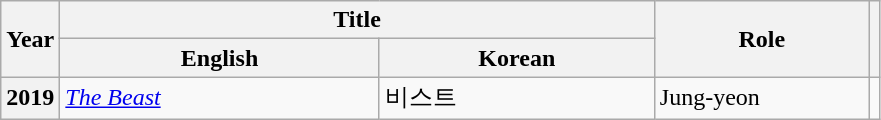<table class="wikitable sortable plainrowheaders">
<tr>
<th scope="col" rowspan="2">Year</th>
<th scope="col" colspan="2">Title</th>
<th scope="col" rowspan="2" style="width:8.5em;">Role</th>
<th scope="col" rowspan="2" class="unsortable"></th>
</tr>
<tr>
<th scope="col" style="width:12.85em;">English</th>
<th scope="col" style="width:11em;">Korean</th>
</tr>
<tr>
<th scope="row">2019</th>
<td><em><a href='#'>The Beast</a></em></td>
<td>비스트</td>
<td>Jung-yeon</td>
<td></td>
</tr>
</table>
